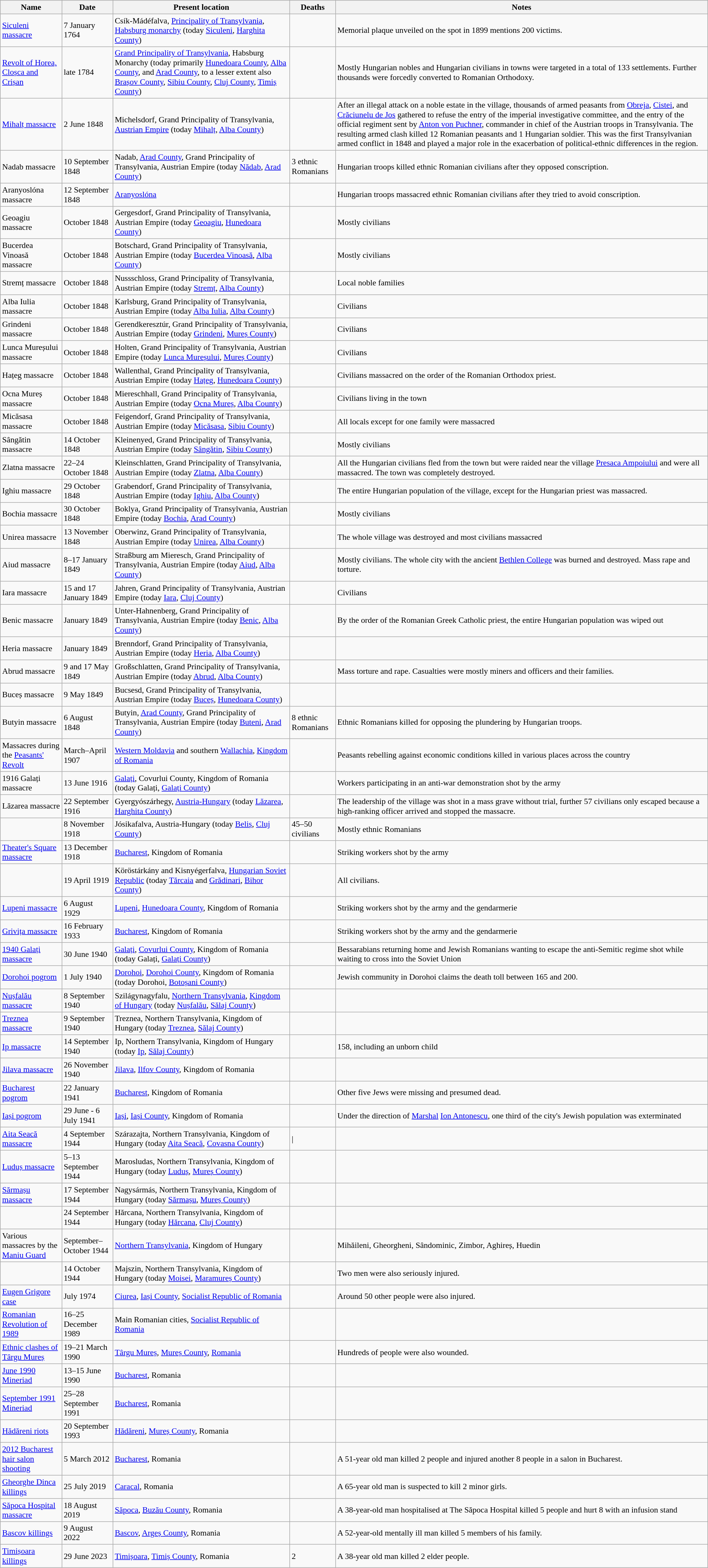<table class="sortable wikitable" style="font-size:90%;">
<tr>
<th>Name</th>
<th>Date</th>
<th>Present location</th>
<th>Deaths</th>
<th>Notes</th>
</tr>
<tr>
<td><a href='#'>Siculeni massacre</a></td>
<td>7 January 1764</td>
<td>Csík-Mádéfalva, <a href='#'>Principality of Transylvania</a>, <a href='#'>Habsburg monarchy</a> (today <a href='#'>Siculeni</a>, <a href='#'>Harghita County</a>)</td>
<td></td>
<td>Memorial plaque unveiled on the spot in 1899 mentions 200 victims.</td>
</tr>
<tr>
<td><a href='#'>Revolt of Horea, Cloșca and Crișan</a></td>
<td>late 1784</td>
<td><a href='#'>Grand Principality of Transylvania</a>, Habsburg Monarchy (today primarily <a href='#'>Hunedoara County</a>, <a href='#'>Alba County</a>, and <a href='#'>Arad County</a>, to a lesser extent also <a href='#'>Brașov County</a>, <a href='#'>Sibiu County</a>, <a href='#'>Cluj County</a>, <a href='#'>Timiș County</a>)</td>
<td></td>
<td>Mostly Hungarian nobles and Hungarian civilians in towns were targeted in a total of 133 settlements. Further thousands were forcedly converted to Romanian Orthodoxy.</td>
</tr>
<tr>
<td><a href='#'>Mihalț massacre</a></td>
<td>2 June 1848</td>
<td>Michelsdorf, Grand Principality of Transylvania, <a href='#'>Austrian Empire</a> (today <a href='#'>Mihalț</a>, <a href='#'>Alba County</a>)</td>
<td></td>
<td>After an illegal attack on a noble estate in the village, thousands of armed peasants from <a href='#'>Obreja</a>, <a href='#'>Cistei</a>, and <a href='#'>Crăciunelu de Jos</a> gathered to refuse the entry of the imperial investigative committee, and the entry of the official regiment sent by <a href='#'>Anton von Puchner</a>, commander in chief of the Austrian troops in Transylvania. The resulting armed clash killed 12 Romanian peasants and 1 Hungarian soldier. This was the first Transylvanian armed conflict in 1848 and played a major role in the exacerbation of political-ethnic differences in the region.</td>
</tr>
<tr>
<td>Nadab massacre</td>
<td>10 September 1848</td>
<td>Nadab, <a href='#'>Arad County</a>, Grand Principality of Transylvania, Austrian Empire (today <a href='#'>Nădab</a>, <a href='#'>Arad County</a>)</td>
<td>3 ethnic Romanians</td>
<td>Hungarian troops killed ethnic Romanian civilians after they opposed conscription.</td>
</tr>
<tr>
<td>Aranyoslóna massacre</td>
<td>12 September 1848</td>
<td><a href='#'>Aranyoslóna</a></td>
<td></td>
<td>Hungarian troops massacred ethnic Romanian civilians after they tried to avoid conscription.</td>
</tr>
<tr>
<td>Geoagiu massacre</td>
<td>October 1848</td>
<td>Gergesdorf, Grand Principality of Transylvania, Austrian Empire (today <a href='#'>Geoagiu</a>, <a href='#'>Hunedoara County</a>)</td>
<td></td>
<td>Mostly civilians</td>
</tr>
<tr>
<td>Bucerdea Vinoasă massacre</td>
<td>October 1848</td>
<td>Botschard, Grand Principality of Transylvania, Austrian Empire (today <a href='#'>Bucerdea Vinoasă</a>, <a href='#'>Alba County</a>)</td>
<td></td>
<td>Mostly civilians</td>
</tr>
<tr>
<td>Stremț massacre</td>
<td>October 1848</td>
<td>Nussschloss, Grand Principality of Transylvania, Austrian Empire (today <a href='#'>Stremț</a>, <a href='#'>Alba County</a>)</td>
<td></td>
<td>Local noble families</td>
</tr>
<tr>
<td>Alba Iulia massacre</td>
<td>October 1848</td>
<td>Karlsburg, Grand Principality of Transylvania, Austrian Empire (today <a href='#'>Alba Iulia</a>, <a href='#'>Alba County</a>)</td>
<td></td>
<td>Civilians</td>
</tr>
<tr>
<td>Grindeni massacre</td>
<td>October 1848</td>
<td>Gerendkeresztúr, Grand Principality of Transylvania, Austrian Empire (today <a href='#'>Grindeni</a>, <a href='#'>Mureș County</a>)</td>
<td></td>
<td>Civilians</td>
</tr>
<tr>
<td>Lunca Mureșului massacre</td>
<td>October 1848</td>
<td>Holten, Grand Principality of Transylvania, Austrian Empire (today <a href='#'>Lunca Mureșului</a>, <a href='#'>Mureș County</a>)</td>
<td></td>
<td>Civilians</td>
</tr>
<tr>
<td>Hațeg massacre</td>
<td>October 1848</td>
<td>Wallenthal, Grand Principality of Transylvania, Austrian Empire (today <a href='#'>Hațeg</a>, <a href='#'>Hunedoara County</a>)</td>
<td></td>
<td>Civilians massacred on the order of the Romanian Orthodox priest.</td>
</tr>
<tr>
<td>Ocna Mureș massacre</td>
<td>October 1848</td>
<td>Miereschhall, Grand Principality of Transylvania, Austrian Empire (today <a href='#'>Ocna Mureș</a>, <a href='#'>Alba County</a>)</td>
<td></td>
<td>Civilians living in the town</td>
</tr>
<tr>
<td>Micăsasa massacre</td>
<td>October 1848</td>
<td>Feigendorf, Grand Principality of Transylvania, Austrian Empire (today <a href='#'>Micăsasa</a>, <a href='#'>Sibiu County</a>)</td>
<td></td>
<td>All locals except for one family were massacred</td>
</tr>
<tr>
<td>Sângătin massacre</td>
<td>14 October 1848</td>
<td>Kleinenyed, Grand Principality of Transylvania, Austrian Empire (today <a href='#'>Sângătin</a>, <a href='#'>Sibiu County</a>)</td>
<td></td>
<td>Mostly civilians</td>
</tr>
<tr>
<td>Zlatna massacre</td>
<td>22–24 October 1848</td>
<td>Kleinschlatten, Grand Principality of Transylvania, Austrian Empire (today <a href='#'>Zlatna</a>, <a href='#'>Alba County</a>)</td>
<td></td>
<td>All the Hungarian civilians fled from the town but were raided near the village <a href='#'>Presaca Ampoiului</a> and were all massacred. The town was completely destroyed.</td>
</tr>
<tr>
<td>Ighiu massacre</td>
<td>29 October 1848</td>
<td>Grabendorf, Grand Principality of Transylvania, Austrian Empire (today <a href='#'>Ighiu</a>, <a href='#'>Alba County</a>)</td>
<td></td>
<td>The entire Hungarian population of the village, except for the Hungarian priest was massacred.</td>
</tr>
<tr>
<td>Bochia massacre</td>
<td>30 October 1848</td>
<td>Boklya, Grand Principality of Transylvania, Austrian Empire (today <a href='#'>Bochia</a>, <a href='#'>Arad County</a>)</td>
<td></td>
<td>Mostly civilians</td>
</tr>
<tr>
<td>Unirea massacre</td>
<td>13 November 1848</td>
<td>Oberwinz, Grand Principality of Transylvania, Austrian Empire (today <a href='#'>Unirea</a>, <a href='#'>Alba County</a>)</td>
<td></td>
<td>The whole village was destroyed and most civilians massacred</td>
</tr>
<tr>
<td>Aiud massacre</td>
<td>8–17 January 1849</td>
<td>Straßburg am Mieresch, Grand Principality of Transylvania, Austrian Empire (today <a href='#'>Aiud</a>, <a href='#'>Alba County</a>)</td>
<td></td>
<td>Mostly civilians. The whole city with the ancient <a href='#'>Bethlen College</a> was burned and destroyed. Mass rape and torture.</td>
</tr>
<tr>
<td>Iara massacre</td>
<td>15 and 17 January 1849</td>
<td>Jahren, Grand Principality of Transylvania, Austrian Empire (today <a href='#'>Iara</a>, <a href='#'>Cluj County</a>)</td>
<td></td>
<td>Civilians</td>
</tr>
<tr>
<td>Benic massacre</td>
<td>January 1849</td>
<td>Unter-Hahnenberg, Grand Principality of Transylvania, Austrian Empire (today <a href='#'>Benic</a>, <a href='#'>Alba County</a>)</td>
<td></td>
<td>By the order of the Romanian Greek Catholic priest, the entire Hungarian population was wiped out</td>
</tr>
<tr>
<td>Heria massacre</td>
<td>January 1849</td>
<td>Brenndorf, Grand Principality of Transylvania, Austrian Empire (today <a href='#'>Heria</a>, <a href='#'>Alba County</a>)</td>
<td></td>
<td></td>
</tr>
<tr>
<td>Abrud massacre</td>
<td>9 and 17 May 1849</td>
<td>Großschlatten, Grand Principality of Transylvania, Austrian Empire (today <a href='#'>Abrud</a>, <a href='#'>Alba County</a>)</td>
<td></td>
<td>Mass torture and rape. Casualties were mostly miners and officers and their families.</td>
</tr>
<tr>
<td>Buceș massacre</td>
<td>9 May 1849</td>
<td>Bucsesd, Grand Principality of Transylvania, Austrian Empire (today <a href='#'>Buceș</a>, <a href='#'>Hunedoara County</a>)</td>
<td></td>
<td></td>
</tr>
<tr>
<td>Butyin massacre</td>
<td>6 August 1848</td>
<td>Butyin, <a href='#'>Arad County</a>, Grand Principality of Transylvania, Austrian Empire (today <a href='#'>Buteni</a>, <a href='#'>Arad County</a>)</td>
<td>8 ethnic Romanians</td>
<td>Ethnic Romanians killed for opposing the plundering by Hungarian troops.</td>
</tr>
<tr>
<td>Massacres during the <a href='#'>Peasants' Revolt</a></td>
<td>March–April 1907</td>
<td><a href='#'>Western Moldavia</a> and southern <a href='#'>Wallachia</a>, <a href='#'>Kingdom of Romania</a></td>
<td></td>
<td>Peasants rebelling against economic conditions killed in various places across the country</td>
</tr>
<tr>
<td>1916 Galați massacre</td>
<td>13 June 1916</td>
<td><a href='#'>Galați</a>, Covurlui County, Kingdom of Romania (today Galați, <a href='#'>Galați County</a>)</td>
<td></td>
<td>Workers participating in an anti-war demonstration shot by the army</td>
</tr>
<tr>
<td>Lăzarea massacre</td>
<td>22 September 1916</td>
<td>Gyergyószárhegy, <a href='#'>Austria-Hungary</a> (today <a href='#'>Lăzarea</a>, <a href='#'>Harghita County</a>)</td>
<td></td>
<td>The leadership of the village was shot in a mass grave without trial, further 57 civilians only escaped because a high-ranking officer arrived and stopped the massacre.</td>
</tr>
<tr>
<td></td>
<td>8 November 1918</td>
<td>Jósikafalva, Austria-Hungary (today <a href='#'>Beliș</a>, <a href='#'>Cluj County</a>)</td>
<td>45–50 civilians</td>
<td>Mostly ethnic Romanians</td>
</tr>
<tr>
<td><a href='#'>Theater's Square massacre</a></td>
<td>13 December 1918</td>
<td><a href='#'>Bucharest</a>, Kingdom of Romania</td>
<td></td>
<td>Striking workers shot by the army</td>
</tr>
<tr>
<td></td>
<td>19 April 1919</td>
<td>Köröstárkány and Kisnyégerfalva, <a href='#'>Hungarian Soviet Republic</a> (today <a href='#'>Tărcaia</a> and <a href='#'>Grădinari</a>, <a href='#'>Bihor County</a>)</td>
<td></td>
<td>All civilians.</td>
</tr>
<tr>
<td><a href='#'>Lupeni massacre</a></td>
<td>6 August 1929</td>
<td><a href='#'>Lupeni</a>, <a href='#'>Hunedoara County</a>, Kingdom of Romania</td>
<td></td>
<td>Striking workers shot by the army and the gendarmerie</td>
</tr>
<tr>
<td><a href='#'>Grivița massacre</a></td>
<td>16 February 1933</td>
<td><a href='#'>Bucharest</a>, Kingdom of Romania</td>
<td></td>
<td>Striking workers shot by the army and the gendarmerie</td>
</tr>
<tr>
<td><a href='#'>1940 Galați massacre</a></td>
<td>30 June 1940</td>
<td><a href='#'>Galați</a>, <a href='#'>Covurlui County</a>, Kingdom of Romania (today Galați, <a href='#'>Galați County</a>)</td>
<td></td>
<td>Bessarabians returning home and Jewish Romanians wanting to escape the anti-Semitic regime shot while waiting to cross into the Soviet Union</td>
</tr>
<tr>
<td><a href='#'>Dorohoi pogrom</a></td>
<td>1 July 1940</td>
<td><a href='#'>Dorohoi</a>, <a href='#'>Dorohoi County</a>, Kingdom of Romania (today Dorohoi, <a href='#'>Botoșani County</a>)</td>
<td></td>
<td>Jewish community in Dorohoi claims the death toll between 165 and 200.</td>
</tr>
<tr>
<td><a href='#'>Nușfalău massacre</a></td>
<td>8 September 1940</td>
<td>Szilágynagyfalu, <a href='#'>Northern Transylvania</a>, <a href='#'>Kingdom of Hungary</a> (today <a href='#'>Nușfalău</a>, <a href='#'>Sălaj County</a>)</td>
<td></td>
<td></td>
</tr>
<tr>
<td><a href='#'>Treznea massacre</a></td>
<td>9 September 1940</td>
<td>Treznea, Northern Transylvania, Kingdom of Hungary (today <a href='#'>Treznea</a>, <a href='#'>Sălaj County</a>)</td>
<td></td>
<td></td>
</tr>
<tr>
<td><a href='#'>Ip massacre</a></td>
<td>14 September 1940</td>
<td>Ip, Northern Transylvania, Kingdom of Hungary (today <a href='#'>Ip</a>, <a href='#'>Sălaj County</a>)</td>
<td></td>
<td>158, including an unborn child</td>
</tr>
<tr>
<td><a href='#'>Jilava massacre</a></td>
<td>26 November 1940</td>
<td><a href='#'>Jilava</a>, <a href='#'>Ilfov County</a>, Kingdom of Romania</td>
<td></td>
<td></td>
</tr>
<tr>
<td><a href='#'>Bucharest pogrom</a></td>
<td>22 January 1941</td>
<td><a href='#'>Bucharest</a>, Kingdom of Romania</td>
<td></td>
<td>Other five Jews were missing and presumed dead.</td>
</tr>
<tr>
<td><a href='#'>Iași pogrom</a></td>
<td>29 June - 6 July 1941</td>
<td><a href='#'>Iași</a>, <a href='#'>Iași County</a>, Kingdom of Romania</td>
<td></td>
<td>Under the direction of <a href='#'>Marshal</a> <a href='#'>Ion Antonescu</a>, one third of the city's Jewish population was exterminated</td>
</tr>
<tr>
<td><a href='#'>Aita Seacă massacre</a></td>
<td>4 September 1944</td>
<td>Szárazajta, Northern Transylvania, Kingdom of Hungary (today <a href='#'>Aita Seacă</a>, <a href='#'>Covasna County</a>)</td>
<td> |</td>
</tr>
<tr>
<td><a href='#'>Luduș massacre</a></td>
<td>5–13 September 1944</td>
<td>Marosludas, Northern Transylvania, Kingdom of Hungary (today <a href='#'>Luduș</a>, <a href='#'>Mureș County</a>)</td>
<td></td>
<td></td>
</tr>
<tr>
<td><a href='#'>Sărmașu massacre</a></td>
<td>17 September 1944</td>
<td>Nagysármás, Northern Transylvania, Kingdom of Hungary (today <a href='#'>Sărmașu</a>, <a href='#'>Mureș County</a>)</td>
<td></td>
<td></td>
</tr>
<tr>
<td></td>
<td>24 September 1944</td>
<td>Hărcana, Northern Transylvania, Kingdom of Hungary (today <a href='#'>Hărcana</a>, <a href='#'>Cluj County</a>)</td>
<td></td>
<td></td>
</tr>
<tr>
<td>Various massacres by the <a href='#'>Maniu Guard</a></td>
<td>September–October 1944</td>
<td><a href='#'>Northern Transylvania</a>, Kingdom of Hungary</td>
<td></td>
<td>Mihăileni, Gheorgheni, Sândominic, Zimbor, Aghireș, Huedin</td>
</tr>
<tr>
<td></td>
<td>14 October 1944</td>
<td>Majszin, Northern Transylvania, Kingdom of Hungary (today <a href='#'>Moisei</a>, <a href='#'>Maramureș County</a>)</td>
<td></td>
<td>Two men were also seriously injured.</td>
</tr>
<tr>
<td><a href='#'>Eugen Grigore case</a></td>
<td>July 1974</td>
<td><a href='#'>Ciurea</a>, <a href='#'>Iași County</a>, <a href='#'>Socialist Republic of Romania</a></td>
<td></td>
<td>Around 50 other people were also injured.</td>
</tr>
<tr>
<td><a href='#'>Romanian Revolution of 1989</a></td>
<td>16–25 December 1989</td>
<td>Main Romanian cities, <a href='#'>Socialist Republic of Romania</a></td>
<td></td>
<td></td>
</tr>
<tr>
<td><a href='#'>Ethnic clashes of Târgu Mureș</a></td>
<td>19–21 March 1990</td>
<td><a href='#'>Târgu Mureș</a>, <a href='#'>Mureș County</a>, <a href='#'>Romania</a></td>
<td></td>
<td>Hundreds of people were also wounded.</td>
</tr>
<tr>
<td><a href='#'>June 1990 Mineriad</a></td>
<td>13–15 June 1990</td>
<td><a href='#'>Bucharest</a>, Romania</td>
<td></td>
<td></td>
</tr>
<tr>
<td><a href='#'>September 1991 Mineriad</a></td>
<td>25–28 September 1991</td>
<td><a href='#'>Bucharest</a>, Romania</td>
<td></td>
<td></td>
</tr>
<tr>
<td><a href='#'>Hădăreni riots</a></td>
<td>20 September 1993</td>
<td><a href='#'>Hădăreni</a>, <a href='#'>Mureș County</a>, Romania</td>
<td></td>
<td></td>
</tr>
<tr>
<td><a href='#'>2012 Bucharest hair salon shooting</a></td>
<td>5 March 2012</td>
<td><a href='#'>Bucharest</a>, Romania</td>
<td></td>
<td>A 51-year old man killed 2 people and injured another 8 people in a salon in Bucharest.</td>
</tr>
<tr>
<td><a href='#'>Gheorghe Dinca killings</a></td>
<td>25 July 2019</td>
<td><a href='#'>Caracal</a>, Romania</td>
<td></td>
<td>A 65-year old man is suspected to kill 2 minor girls.</td>
</tr>
<tr>
<td><a href='#'>Săpoca Hospital massacre</a></td>
<td>18 August 2019</td>
<td><a href='#'>Săpoca</a>, <a href='#'>Buzău County</a>, Romania</td>
<td></td>
<td>A 38-year-old man hospitalised at The Săpoca Hospital killed 5 people and hurt 8 with an infusion stand</td>
</tr>
<tr>
<td><a href='#'>Bascov killings</a></td>
<td>9 August 2022</td>
<td><a href='#'>Bascov</a>, <a href='#'>Argeș County</a>, Romania</td>
<td></td>
<td>A 52-year-old mentally ill man killed 5 members of his family.</td>
</tr>
<tr>
<td><a href='#'>Timișoara killings</a></td>
<td>29 June 2023</td>
<td><a href='#'>Timișoara</a>, <a href='#'>Timiș County</a>, Romania</td>
<td>2</td>
<td>A 38-year old man killed 2 elder people.</td>
</tr>
</table>
